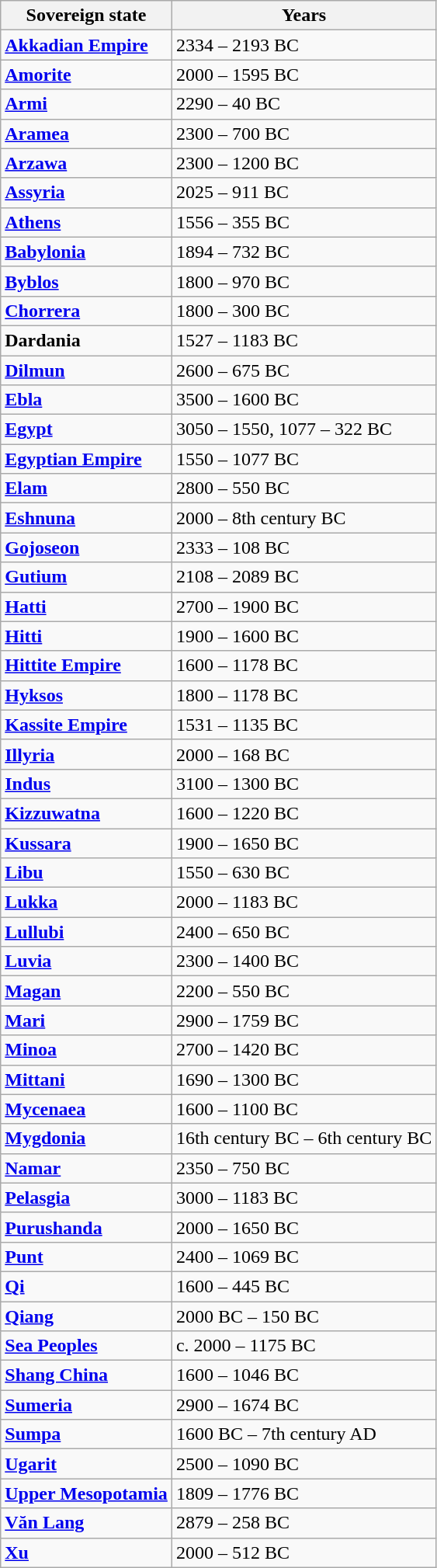<table class=wikitable border="1">
<tr>
<th>Sovereign state</th>
<th>Years</th>
</tr>
<tr>
<td><strong><a href='#'>Akkadian Empire</a></strong></td>
<td>2334 – 2193 BC</td>
</tr>
<tr>
<td><strong><a href='#'>Amorite</a></strong></td>
<td>2000 – 1595 BC</td>
</tr>
<tr>
<td><strong><a href='#'>Armi</a></strong></td>
<td>2290 – 40 BC</td>
</tr>
<tr>
<td><strong><a href='#'>Aramea</a></strong></td>
<td>2300 – 700 BC</td>
</tr>
<tr>
<td><strong><a href='#'>Arzawa</a></strong></td>
<td>2300 – 1200 BC</td>
</tr>
<tr>
<td><strong><a href='#'>Assyria</a></strong></td>
<td>2025 – 911 BC</td>
</tr>
<tr>
<td><strong><a href='#'>Athens</a></strong></td>
<td>1556 – 355 BC</td>
</tr>
<tr>
<td><strong><a href='#'>Babylonia</a></strong></td>
<td>1894 – 732 BC</td>
</tr>
<tr>
<td><strong><a href='#'>Byblos</a></strong></td>
<td>1800 – 970 BC</td>
</tr>
<tr>
<td><strong><a href='#'>Chorrera</a></strong></td>
<td>1800 – 300 BC</td>
</tr>
<tr>
<td><strong>Dardania</strong></td>
<td>1527 – 1183 BC</td>
</tr>
<tr>
<td><strong><a href='#'>Dilmun</a></strong></td>
<td>2600 – 675 BC</td>
</tr>
<tr>
<td><strong><a href='#'>Ebla</a></strong></td>
<td>3500 – 1600 BC</td>
</tr>
<tr>
<td><strong><a href='#'>Egypt</a></strong></td>
<td>3050 – 1550, 1077 – 322 BC</td>
</tr>
<tr>
<td><strong><a href='#'>Egyptian Empire</a></strong></td>
<td>1550 – 1077 BC</td>
</tr>
<tr>
<td><strong><a href='#'>Elam</a></strong></td>
<td>2800 – 550 BC</td>
</tr>
<tr>
<td><strong><a href='#'>Eshnuna</a></strong></td>
<td>2000 – 8th century BC</td>
</tr>
<tr>
<td><strong><a href='#'>Gojoseon</a></strong></td>
<td>2333 – 108 BC</td>
</tr>
<tr>
<td><strong><a href='#'>Gutium</a></strong></td>
<td>2108 – 2089 BC</td>
</tr>
<tr>
<td><strong><a href='#'>Hatti</a></strong></td>
<td>2700 – 1900 BC</td>
</tr>
<tr>
<td><strong><a href='#'>Hitti</a></strong></td>
<td>1900 – 1600 BC</td>
</tr>
<tr>
<td><strong><a href='#'>Hittite Empire</a></strong></td>
<td>1600 – 1178 BC</td>
</tr>
<tr>
<td><strong><a href='#'>Hyksos</a></strong></td>
<td>1800 – 1178 BC</td>
</tr>
<tr>
<td><strong><a href='#'>Kassite Empire</a></strong></td>
<td>1531 – 1135 BC</td>
</tr>
<tr>
<td><strong><a href='#'>Illyria</a></strong></td>
<td>2000 – 168 BC</td>
</tr>
<tr>
<td><strong><a href='#'>Indus</a></strong></td>
<td>3100 – 1300 BC</td>
</tr>
<tr>
<td><strong><a href='#'>Kizzuwatna</a></strong></td>
<td>1600 – 1220 BC</td>
</tr>
<tr>
<td><strong><a href='#'>Kussara</a></strong></td>
<td>1900 – 1650 BC</td>
</tr>
<tr>
<td><strong><a href='#'>Libu</a></strong></td>
<td>1550 – 630 BC</td>
</tr>
<tr>
<td><strong><a href='#'>Lukka</a></strong></td>
<td>2000 – 1183 BC</td>
</tr>
<tr>
<td><strong><a href='#'>Lullubi</a></strong></td>
<td>2400 – 650 BC</td>
</tr>
<tr>
<td><strong><a href='#'>Luvia</a></strong></td>
<td>2300 – 1400 BC</td>
</tr>
<tr>
<td><strong><a href='#'>Magan</a></strong></td>
<td>2200 – 550 BC</td>
</tr>
<tr>
<td><strong><a href='#'>Mari</a></strong></td>
<td>2900 – 1759 BC</td>
</tr>
<tr>
<td><strong><a href='#'>Minoa</a></strong></td>
<td>2700 – 1420 BC</td>
</tr>
<tr>
<td><strong><a href='#'>Mittani</a></strong></td>
<td>1690 – 1300 BC</td>
</tr>
<tr>
<td><strong><a href='#'>Mycenaea</a></strong></td>
<td>1600 – 1100 BC</td>
</tr>
<tr>
<td><strong><a href='#'>Mygdonia</a></strong></td>
<td>16th century BC – 6th century BC</td>
</tr>
<tr>
<td><strong><a href='#'>Namar</a></strong></td>
<td>2350 – 750 BC</td>
</tr>
<tr>
<td><strong><a href='#'>Pelasgia</a></strong></td>
<td>3000 – 1183 BC</td>
</tr>
<tr>
<td><strong><a href='#'>Purushanda</a></strong></td>
<td>2000 – 1650 BC</td>
</tr>
<tr>
<td><strong><a href='#'>Punt</a></strong></td>
<td>2400 – 1069 BC</td>
</tr>
<tr>
<td><strong><a href='#'>Qi</a></strong></td>
<td>1600 – 445 BC</td>
</tr>
<tr>
<td><strong><a href='#'>Qiang</a></strong></td>
<td>2000 BC – 150 BC</td>
</tr>
<tr>
<td><strong><a href='#'>Sea Peoples</a></strong></td>
<td>c. 2000 – 1175 BC</td>
</tr>
<tr>
<td><strong><a href='#'>Shang China</a></strong></td>
<td>1600 – 1046 BC</td>
</tr>
<tr>
<td><strong><a href='#'>Sumeria</a></strong></td>
<td>2900 – 1674 BC</td>
</tr>
<tr>
<td><strong><a href='#'>Sumpa</a></strong></td>
<td>1600 BC – 7th century AD</td>
</tr>
<tr>
<td><strong><a href='#'>Ugarit</a></strong></td>
<td>2500 – 1090 BC</td>
</tr>
<tr>
<td><strong><a href='#'>Upper Mesopotamia</a></strong></td>
<td>1809 – 1776 BC</td>
</tr>
<tr>
<td><strong><a href='#'>Văn Lang</a></strong></td>
<td>2879 – 258 BC</td>
</tr>
<tr>
<td><strong><a href='#'>Xu</a></strong></td>
<td>2000 – 512 BC</td>
</tr>
</table>
